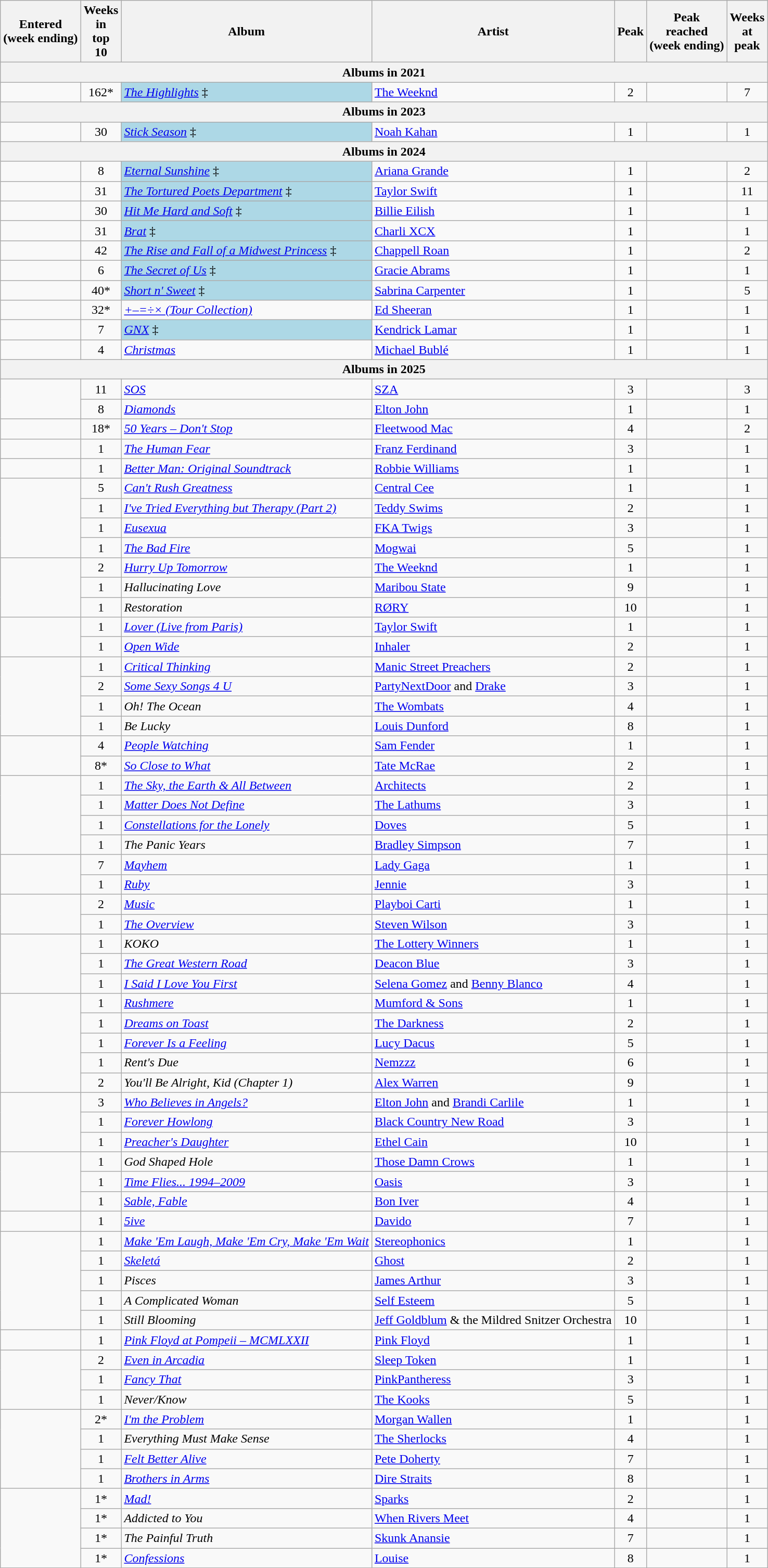<table class="wikitable sortable" style="text-align:center">
<tr>
<th>Entered <br>(week ending)</th>
<th data-sort-type="number">Weeks<br>in<br>top<br>10</th>
<th>Album</th>
<th>Artist</th>
<th data-sort-type="number">Peak</th>
<th>Peak<br>reached <br>(week ending)</th>
<th data-sort-type="number">Weeks<br>at<br>peak</th>
</tr>
<tr>
<th colspan="7">Albums in 2021</th>
</tr>
<tr>
<td></td>
<td>162*</td>
<td align="left" bgcolor=lightblue><em><a href='#'>The Highlights</a></em> ‡</td>
<td align="left"><a href='#'>The Weeknd</a></td>
<td>2</td>
<td></td>
<td>7</td>
</tr>
<tr>
<th colspan="7">Albums in 2023</th>
</tr>
<tr>
<td></td>
<td>30</td>
<td align="left" bgcolor=lightblue><em><a href='#'>Stick Season</a></em> ‡</td>
<td align="left"><a href='#'>Noah Kahan</a></td>
<td>1</td>
<td></td>
<td>1</td>
</tr>
<tr>
<th colspan="7">Albums in 2024</th>
</tr>
<tr>
<td></td>
<td>8</td>
<td align="left" bgcolor=lightblue><em><a href='#'>Eternal Sunshine</a></em> ‡</td>
<td align="left"><a href='#'>Ariana Grande</a></td>
<td>1</td>
<td></td>
<td>2</td>
</tr>
<tr>
<td></td>
<td>31</td>
<td align="left" bgcolor=lightblue><em><a href='#'>The Tortured Poets Department</a></em> ‡</td>
<td align="left"><a href='#'>Taylor Swift</a></td>
<td>1</td>
<td></td>
<td>11</td>
</tr>
<tr>
<td></td>
<td>30</td>
<td align="left" bgcolor=lightblue><em><a href='#'>Hit Me Hard and Soft</a></em> ‡</td>
<td align="left"><a href='#'>Billie Eilish</a></td>
<td>1</td>
<td></td>
<td>1</td>
</tr>
<tr>
<td></td>
<td>31</td>
<td align="left" bgcolor=lightblue><em><a href='#'>Brat</a></em> ‡</td>
<td align="left"><a href='#'>Charli XCX</a></td>
<td>1</td>
<td></td>
<td>1</td>
</tr>
<tr>
<td></td>
<td>42</td>
<td align="left" bgcolor=lightblue><em><a href='#'>The Rise and Fall of a Midwest Princess</a></em> ‡</td>
<td align="left"><a href='#'>Chappell Roan</a></td>
<td>1</td>
<td></td>
<td>2</td>
</tr>
<tr>
<td></td>
<td>6</td>
<td align="left" bgcolor=lightblue><em><a href='#'>The Secret of Us</a></em> ‡</td>
<td align="left"><a href='#'>Gracie Abrams</a></td>
<td>1</td>
<td></td>
<td>1</td>
</tr>
<tr>
<td></td>
<td>40*</td>
<td align="left" bgcolor=lightblue><em><a href='#'>Short n' Sweet</a></em> ‡</td>
<td align="left"><a href='#'>Sabrina Carpenter</a></td>
<td>1</td>
<td></td>
<td>5</td>
</tr>
<tr>
<td></td>
<td>32*</td>
<td align="left"><em><a href='#'>+–=÷× (Tour Collection)</a></em></td>
<td align="left"><a href='#'>Ed Sheeran</a></td>
<td>1</td>
<td></td>
<td>1</td>
</tr>
<tr>
<td></td>
<td>7</td>
<td align="left" bgcolor=lightblue><em><a href='#'>GNX</a></em> ‡</td>
<td align="left"><a href='#'>Kendrick Lamar</a></td>
<td>1</td>
<td></td>
<td>1</td>
</tr>
<tr>
<td></td>
<td>4</td>
<td align="left"><em><a href='#'>Christmas</a></em></td>
<td align="left"><a href='#'>Michael Bublé</a></td>
<td>1</td>
<td></td>
<td>1</td>
</tr>
<tr>
<th colspan="7">Albums in 2025</th>
</tr>
<tr>
<td rowspan="2"></td>
<td>11</td>
<td align="left"><em><a href='#'>SOS</a></em></td>
<td align="left"><a href='#'>SZA</a></td>
<td>3</td>
<td></td>
<td>3</td>
</tr>
<tr>
<td>8</td>
<td align="left"><em><a href='#'>Diamonds</a></em></td>
<td align="left"><a href='#'>Elton John</a></td>
<td>1</td>
<td></td>
<td>1</td>
</tr>
<tr>
<td></td>
<td>18*</td>
<td align="left"><em><a href='#'>50 Years – Don't Stop</a></em></td>
<td align="left"><a href='#'>Fleetwood Mac</a></td>
<td>4</td>
<td></td>
<td>2</td>
</tr>
<tr>
<td></td>
<td>1</td>
<td align="left"><em><a href='#'>The Human Fear</a></em></td>
<td align="left"><a href='#'>Franz Ferdinand</a></td>
<td>3</td>
<td></td>
<td>1</td>
</tr>
<tr>
<td></td>
<td>1</td>
<td align="left"><em><a href='#'>Better Man: Original Soundtrack</a></em></td>
<td align="left"><a href='#'>Robbie Williams</a></td>
<td>1</td>
<td></td>
<td>1</td>
</tr>
<tr>
<td rowspan="4"></td>
<td>5</td>
<td align="left"><em><a href='#'>Can't Rush Greatness</a></em></td>
<td align="left"><a href='#'>Central Cee</a></td>
<td>1</td>
<td></td>
<td>1</td>
</tr>
<tr>
<td>1</td>
<td align="left"><em><a href='#'>I've Tried Everything but Therapy (Part 2)</a></em></td>
<td align="left"><a href='#'>Teddy Swims</a></td>
<td>2</td>
<td></td>
<td>1</td>
</tr>
<tr>
<td>1</td>
<td align="left"><em><a href='#'>Eusexua</a></em></td>
<td align="left"><a href='#'>FKA Twigs</a></td>
<td>3</td>
<td></td>
<td>1</td>
</tr>
<tr>
<td>1</td>
<td align="left"><em><a href='#'>The Bad Fire</a></em></td>
<td align="left"><a href='#'>Mogwai</a></td>
<td>5</td>
<td></td>
<td>1</td>
</tr>
<tr>
<td rowspan="3"></td>
<td>2</td>
<td align="left"><em><a href='#'>Hurry Up Tomorrow</a></em></td>
<td align="left"><a href='#'>The Weeknd</a></td>
<td>1</td>
<td></td>
<td>1</td>
</tr>
<tr>
<td>1</td>
<td align="left"><em>Hallucinating Love</em></td>
<td align="left"><a href='#'>Maribou State</a></td>
<td>9</td>
<td></td>
<td>1</td>
</tr>
<tr>
<td>1</td>
<td align="left"><em>Restoration</em></td>
<td align="left"><a href='#'>RØRY</a></td>
<td>10</td>
<td></td>
<td>1</td>
</tr>
<tr>
<td rowspan="2"></td>
<td>1</td>
<td align="left"><em><a href='#'>Lover (Live from Paris)</a></em></td>
<td align="left"><a href='#'>Taylor Swift</a></td>
<td>1</td>
<td></td>
<td>1</td>
</tr>
<tr>
<td>1</td>
<td align="left"><em><a href='#'>Open Wide</a></em></td>
<td align="left"><a href='#'>Inhaler</a></td>
<td>2</td>
<td></td>
<td>1</td>
</tr>
<tr>
<td rowspan="4"></td>
<td>1</td>
<td align="left"><em><a href='#'>Critical Thinking</a></em></td>
<td align="left"><a href='#'>Manic Street Preachers</a></td>
<td>2</td>
<td></td>
<td>1</td>
</tr>
<tr>
<td>2</td>
<td align="left"><em><a href='#'>Some Sexy Songs 4 U</a></em></td>
<td align="left"><a href='#'>PartyNextDoor</a> and <a href='#'>Drake</a></td>
<td>3</td>
<td></td>
<td>1</td>
</tr>
<tr>
<td>1</td>
<td align="left"><em>Oh! The Ocean</em></td>
<td align="left"><a href='#'>The Wombats</a></td>
<td>4</td>
<td></td>
<td>1</td>
</tr>
<tr>
<td>1</td>
<td align="left"><em>Be Lucky</em></td>
<td align="left"><a href='#'>Louis Dunford</a></td>
<td>8</td>
<td></td>
<td>1</td>
</tr>
<tr>
<td rowspan="2"></td>
<td>4</td>
<td align="left"><em><a href='#'>People Watching</a></em></td>
<td align="left"><a href='#'>Sam Fender</a></td>
<td>1</td>
<td></td>
<td>1</td>
</tr>
<tr>
<td>8*</td>
<td align="left"><em><a href='#'>So Close to What</a></em></td>
<td align="left"><a href='#'>Tate McRae</a></td>
<td>2</td>
<td></td>
<td>1</td>
</tr>
<tr>
<td rowspan="4"></td>
<td>1</td>
<td align="left"><em><a href='#'>The Sky, the Earth & All Between</a></em></td>
<td align="left"><a href='#'>Architects</a></td>
<td>2</td>
<td></td>
<td>1</td>
</tr>
<tr>
<td>1</td>
<td align="left"><em><a href='#'>Matter Does Not Define</a></em></td>
<td align="left"><a href='#'>The Lathums</a></td>
<td>3</td>
<td></td>
<td>1</td>
</tr>
<tr>
<td>1</td>
<td align="left"><em><a href='#'>Constellations for the Lonely</a></em></td>
<td align="left"><a href='#'>Doves</a></td>
<td>5</td>
<td></td>
<td>1</td>
</tr>
<tr>
<td>1</td>
<td align="left"><em>The Panic Years</em></td>
<td align="left"><a href='#'>Bradley Simpson</a></td>
<td>7</td>
<td></td>
<td>1</td>
</tr>
<tr>
<td rowspan="2"></td>
<td>7</td>
<td align="left"><em><a href='#'>Mayhem</a></em></td>
<td align="left"><a href='#'>Lady Gaga</a></td>
<td>1</td>
<td></td>
<td>1</td>
</tr>
<tr>
<td>1</td>
<td align="left"><em><a href='#'>Ruby</a></em></td>
<td align="left"><a href='#'>Jennie</a></td>
<td>3</td>
<td></td>
<td>1</td>
</tr>
<tr>
<td rowspan="2"></td>
<td>2</td>
<td align="left"><em><a href='#'>Music</a></em></td>
<td align="left"><a href='#'>Playboi Carti</a></td>
<td>1</td>
<td></td>
<td>1</td>
</tr>
<tr>
<td>1</td>
<td align="left"><em><a href='#'>The Overview</a></em></td>
<td align="left"><a href='#'>Steven Wilson</a></td>
<td>3</td>
<td></td>
<td>1</td>
</tr>
<tr>
<td rowspan="3"></td>
<td>1</td>
<td align="left"><em>KOKO</em></td>
<td align="left"><a href='#'>The Lottery Winners</a></td>
<td>1</td>
<td></td>
<td>1</td>
</tr>
<tr>
<td>1</td>
<td align="left"><em><a href='#'>The Great Western Road</a></em></td>
<td align="left"><a href='#'>Deacon Blue</a></td>
<td>3</td>
<td></td>
<td>1</td>
</tr>
<tr>
<td>1</td>
<td align="left"><em><a href='#'>I Said I Love You First</a></em></td>
<td align="left"><a href='#'>Selena Gomez</a> and <a href='#'>Benny Blanco</a></td>
<td>4</td>
<td></td>
<td>1</td>
</tr>
<tr>
<td rowspan="5"></td>
<td>1</td>
<td align="left"><em><a href='#'>Rushmere</a></em></td>
<td align="left"><a href='#'>Mumford & Sons</a></td>
<td>1</td>
<td></td>
<td>1</td>
</tr>
<tr>
<td>1</td>
<td align="left"><em><a href='#'>Dreams on Toast</a></em></td>
<td align="left"><a href='#'>The Darkness</a></td>
<td>2</td>
<td></td>
<td>1</td>
</tr>
<tr>
<td>1</td>
<td align="left"><em><a href='#'>Forever Is a Feeling</a></em></td>
<td align="left"><a href='#'>Lucy Dacus</a></td>
<td>5</td>
<td></td>
<td>1</td>
</tr>
<tr>
<td>1</td>
<td align="left"><em>Rent's Due</em></td>
<td align="left"><a href='#'>Nemzzz</a></td>
<td>6</td>
<td></td>
<td>1</td>
</tr>
<tr>
<td>2</td>
<td align="left"><em>You'll Be Alright, Kid (Chapter 1)</em></td>
<td align="left"><a href='#'>Alex Warren</a></td>
<td>9</td>
<td></td>
<td>1</td>
</tr>
<tr>
<td rowspan="3"></td>
<td>3</td>
<td align="left"><em><a href='#'>Who Believes in Angels?</a></em></td>
<td align="left"><a href='#'>Elton John</a> and <a href='#'>Brandi Carlile</a></td>
<td>1</td>
<td></td>
<td>1</td>
</tr>
<tr>
<td>1</td>
<td align="left"><em><a href='#'>Forever Howlong</a></em></td>
<td align="left"><a href='#'>Black Country New Road</a></td>
<td>3</td>
<td></td>
<td>1</td>
</tr>
<tr>
<td>1</td>
<td align="left"><em><a href='#'>Preacher's Daughter</a></em></td>
<td align="left"><a href='#'>Ethel Cain</a></td>
<td>10</td>
<td></td>
<td>1</td>
</tr>
<tr>
<td rowspan="3"></td>
<td>1</td>
<td align="left"><em>God Shaped Hole</em></td>
<td align="left"><a href='#'>Those Damn Crows</a></td>
<td>1</td>
<td></td>
<td>1</td>
</tr>
<tr>
<td>1</td>
<td align="left"><em><a href='#'>Time Flies... 1994–2009</a></em></td>
<td align="left"><a href='#'>Oasis</a></td>
<td>3</td>
<td></td>
<td>1</td>
</tr>
<tr>
<td>1</td>
<td align="left"><em><a href='#'>Sable, Fable</a></em></td>
<td align="left"><a href='#'>Bon Iver</a></td>
<td>4</td>
<td></td>
<td>1</td>
</tr>
<tr>
<td></td>
<td>1</td>
<td align="left"><em><a href='#'>5ive</a></em></td>
<td align="left"><a href='#'>Davido</a></td>
<td>7</td>
<td></td>
<td>1</td>
</tr>
<tr>
<td rowspan="5"></td>
<td>1</td>
<td align="left"><em><a href='#'>Make 'Em Laugh, Make 'Em Cry, Make 'Em Wait</a></em></td>
<td align="left"><a href='#'>Stereophonics</a></td>
<td>1</td>
<td></td>
<td>1</td>
</tr>
<tr>
<td>1</td>
<td align="left"><em><a href='#'>Skeletá</a></em></td>
<td align="left"><a href='#'>Ghost</a></td>
<td>2</td>
<td></td>
<td>1</td>
</tr>
<tr>
<td>1</td>
<td align="left"><em>Pisces</em></td>
<td align="left"><a href='#'>James Arthur</a></td>
<td>3</td>
<td></td>
<td>1</td>
</tr>
<tr>
<td>1</td>
<td align="left"><em>A Complicated Woman</em></td>
<td align="left"><a href='#'>Self Esteem</a></td>
<td>5</td>
<td></td>
<td>1</td>
</tr>
<tr>
<td>1</td>
<td align="left"><em>Still Blooming</em></td>
<td align="left"><a href='#'>Jeff Goldblum</a> & the Mildred Snitzer Orchestra</td>
<td>10</td>
<td></td>
<td>1</td>
</tr>
<tr>
<td></td>
<td>1</td>
<td align="left"><em><a href='#'>Pink Floyd at Pompeii – MCMLXXII</a></em></td>
<td align="left"><a href='#'>Pink Floyd</a></td>
<td>1</td>
<td></td>
<td>1</td>
</tr>
<tr>
<td rowspan="3"></td>
<td>2</td>
<td align="left"><em><a href='#'>Even in Arcadia</a></em></td>
<td align="left"><a href='#'>Sleep Token</a></td>
<td>1</td>
<td></td>
<td>1</td>
</tr>
<tr>
<td>1</td>
<td align="left"><em><a href='#'>Fancy That</a></em></td>
<td align="left"><a href='#'>PinkPantheress</a></td>
<td>3</td>
<td></td>
<td>1</td>
</tr>
<tr>
<td>1</td>
<td align="left"><em>Never/Know</em></td>
<td align="left"><a href='#'>The Kooks</a></td>
<td>5</td>
<td></td>
<td>1</td>
</tr>
<tr>
<td rowspan="4"></td>
<td>2*</td>
<td align="left"><em><a href='#'>I'm the Problem</a></em></td>
<td align="left"><a href='#'>Morgan Wallen</a></td>
<td>1</td>
<td></td>
<td>1</td>
</tr>
<tr>
<td>1</td>
<td align="left"><em>Everything Must Make Sense</em></td>
<td align="left"><a href='#'>The Sherlocks</a></td>
<td>4</td>
<td></td>
<td>1</td>
</tr>
<tr>
<td>1</td>
<td align="left"><em><a href='#'>Felt Better Alive</a></em></td>
<td align="left"><a href='#'>Pete Doherty</a></td>
<td>7</td>
<td></td>
<td>1</td>
</tr>
<tr>
<td>1</td>
<td align="left"><em><a href='#'>Brothers in Arms</a></em></td>
<td align="left"><a href='#'>Dire Straits</a></td>
<td>8</td>
<td></td>
<td>1</td>
</tr>
<tr>
<td rowspan="4"></td>
<td>1*</td>
<td align="left"><em><a href='#'>Mad!</a></em></td>
<td align="left"><a href='#'>Sparks</a></td>
<td>2</td>
<td></td>
<td>1</td>
</tr>
<tr>
<td>1*</td>
<td align="left"><em>Addicted to You</em></td>
<td align="left"><a href='#'>When Rivers Meet</a></td>
<td>4</td>
<td></td>
<td>1</td>
</tr>
<tr>
<td>1*</td>
<td align="left"><em>The Painful Truth</em></td>
<td align="left"><a href='#'>Skunk Anansie</a></td>
<td>7</td>
<td></td>
<td>1</td>
</tr>
<tr>
<td>1*</td>
<td align="left"><em><a href='#'>Confessions</a></em></td>
<td align="left"><a href='#'>Louise</a></td>
<td>8</td>
<td></td>
<td>1</td>
</tr>
<tr>
</tr>
</table>
